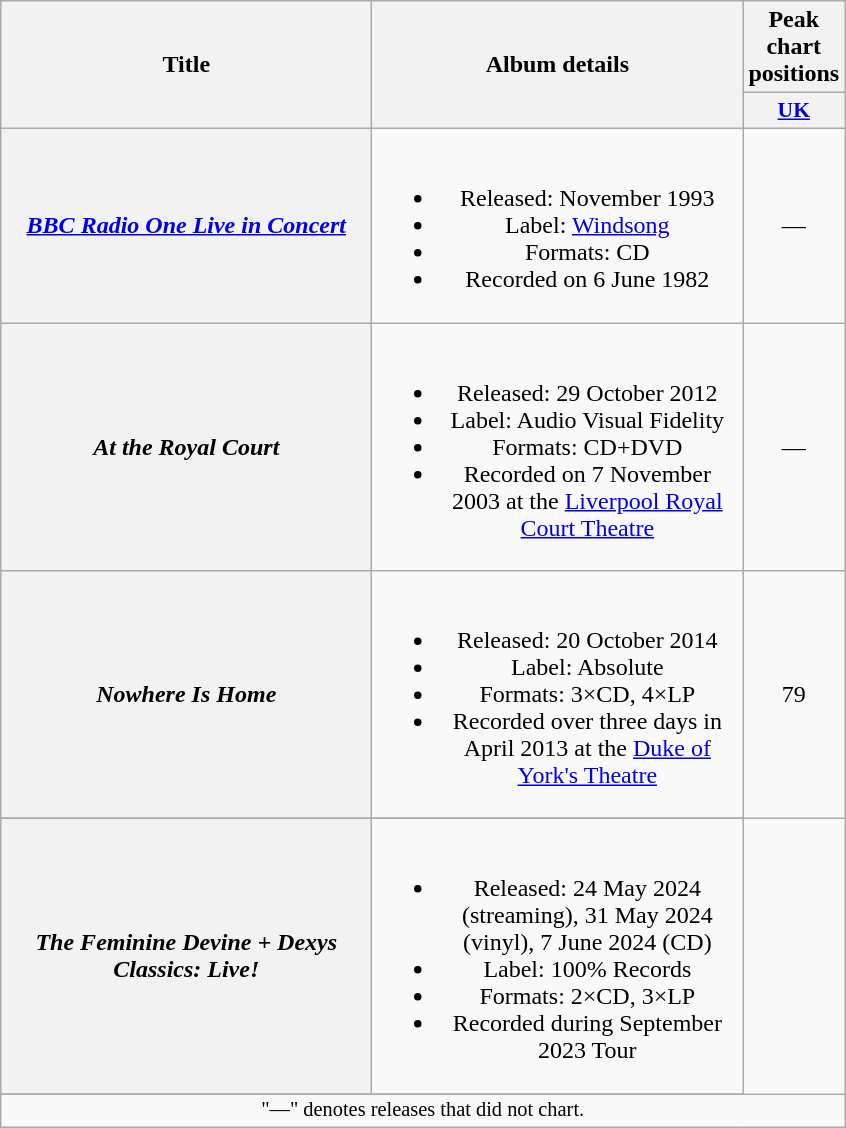<table class="wikitable plainrowheaders" style="text-align:center;">
<tr>
<th rowspan="2" scope="col" style="width:15em;">Title</th>
<th rowspan="2" scope="col" style="width:15em;">Album details</th>
<th>Peak chart positions</th>
</tr>
<tr>
<th scope="col" style="width:3em;font-size:90%;"><a href='#'>UK</a><br></th>
</tr>
<tr>
<th scope="row"><em><a href='#'>BBC Radio One Live in Concert</a></em></th>
<td><br><ul><li>Released: November 1993</li><li>Label: <a href='#'>Windsong</a></li><li>Formats: CD</li><li>Recorded on 6 June 1982</li></ul></td>
<td>—</td>
</tr>
<tr>
<th scope="row"><em>At the Royal Court</em></th>
<td><br><ul><li>Released: 29 October 2012</li><li>Label: Audio Visual Fidelity</li><li>Formats: CD+DVD</li><li>Recorded on 7 November 2003 at the <a href='#'>Liverpool Royal Court Theatre</a></li></ul></td>
<td>—</td>
</tr>
<tr>
<th scope="row"><em>Nowhere Is Home</em></th>
<td><br><ul><li>Released: 20 October 2014</li><li>Label: Absolute</li><li>Formats: 3×CD, 4×LP</li><li>Recorded over three days in April 2013 at the <a href='#'>Duke of York's Theatre</a></li></ul></td>
<td>79</td>
</tr>
<tr>
</tr>
<tr>
<th scope="row"><em>The Feminine Devine + Dexys Classics: Live!</em></th>
<td><br><ul><li>Released: 24 May 2024 (streaming), 31 May 2024 (vinyl), 7 June 2024 (CD)</li><li>Label: 100% Records</li><li>Formats: 2×CD, 3×LP</li><li>Recorded during September 2023 Tour</li></ul></td>
</tr>
<tr>
</tr>
<tr>
<td colspan="3" style="font-size:85%">"—" denotes releases that did not chart.</td>
</tr>
</table>
